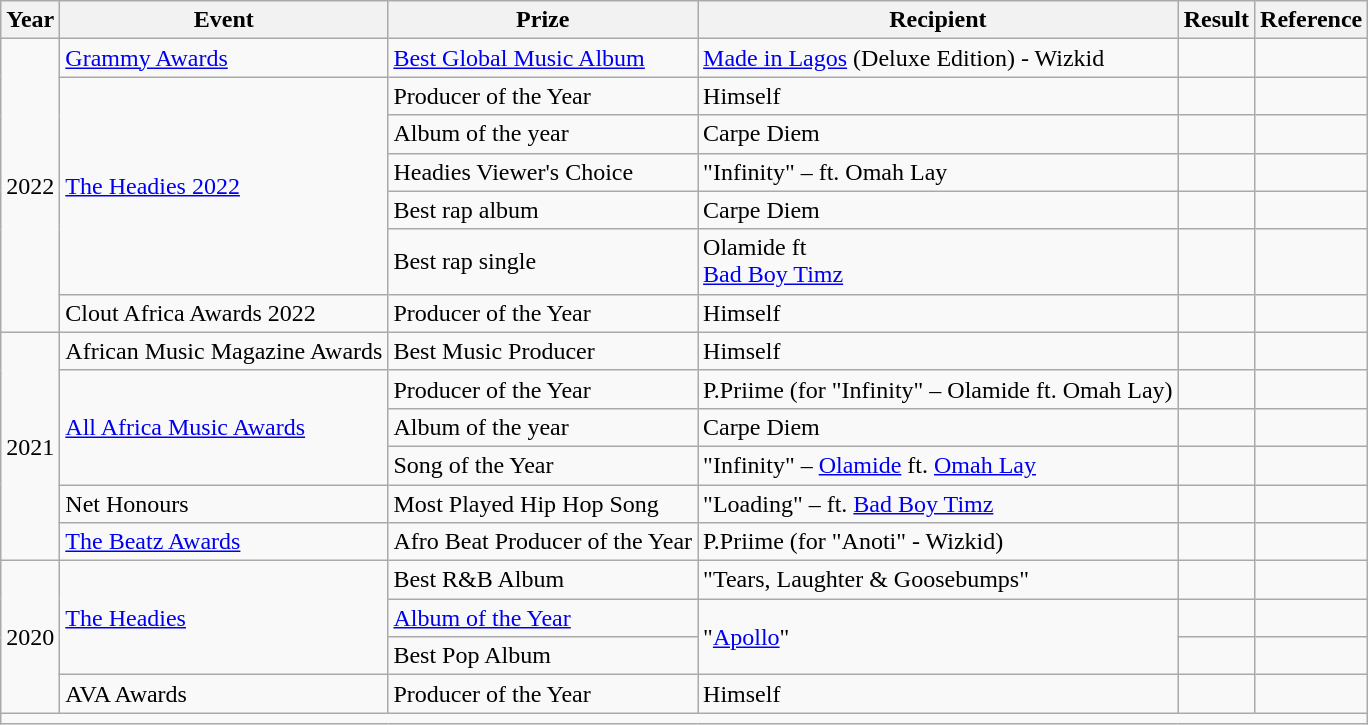<table class="wikitable">
<tr>
<th>Year</th>
<th>Event</th>
<th>Prize</th>
<th>Recipient</th>
<th>Result</th>
<th>Reference</th>
</tr>
<tr>
<td rowspan="7">2022</td>
<td><a href='#'>Grammy Awards</a></td>
<td><a href='#'>Best Global Music Album</a></td>
<td><a href='#'>Made in Lagos</a> (Deluxe Edition) - Wizkid</td>
<td></td>
<td></td>
</tr>
<tr>
<td rowspan="5"><a href='#'>The Headies 2022</a></td>
<td>Producer of the Year</td>
<td>Himself</td>
<td></td>
<td></td>
</tr>
<tr>
<td>Album of the year</td>
<td>Carpe Diem</td>
<td></td>
<td></td>
</tr>
<tr>
<td>Headies Viewer's Choice</td>
<td>"Infinity" – ft. Omah Lay</td>
<td></td>
<td></td>
</tr>
<tr>
<td>Best rap album</td>
<td>Carpe Diem</td>
<td></td>
<td></td>
</tr>
<tr>
<td>Best rap single</td>
<td>Olamide ft<br><a href='#'>Bad Boy Timz</a></td>
<td></td>
<td></td>
</tr>
<tr>
<td>Clout Africa Awards 2022</td>
<td>Producer of the Year</td>
<td>Himself</td>
<td></td>
<td></td>
</tr>
<tr>
<td rowspan="6">2021</td>
<td>African Music Magazine Awards</td>
<td>Best Music Producer</td>
<td>Himself</td>
<td></td>
<td></td>
</tr>
<tr>
<td rowspan="3"><a href='#'>All Africa Music Awards</a></td>
<td>Producer of the Year</td>
<td>P.Priime (for "Infinity" – Olamide ft. Omah Lay)</td>
<td></td>
<td></td>
</tr>
<tr>
<td>Album of the year</td>
<td>Carpe Diem</td>
<td></td>
<td></td>
</tr>
<tr>
<td>Song of the Year</td>
<td>"Infinity" – <a href='#'>Olamide</a> ft. <a href='#'>Omah Lay</a></td>
<td></td>
<td></td>
</tr>
<tr>
<td>Net Honours</td>
<td>Most Played Hip Hop Song</td>
<td>"Loading" –  ft. <a href='#'>Bad Boy Timz</a></td>
<td></td>
<td></td>
</tr>
<tr>
<td><a href='#'>The Beatz Awards</a></td>
<td>Afro Beat Producer of the Year</td>
<td>P.Priime  (for "Anoti" - Wizkid)</td>
<td></td>
<td></td>
</tr>
<tr>
<td rowspan="4">2020</td>
<td rowspan="3"><a href='#'>The Headies</a></td>
<td>Best R&B Album</td>
<td>"Tears, Laughter & Goosebumps"</td>
<td></td>
<td></td>
</tr>
<tr>
<td><a href='#'>Album of the Year</a></td>
<td rowspan="2">"<a href='#'>Apollo</a>"</td>
<td></td>
<td></td>
</tr>
<tr>
<td>Best Pop Album</td>
<td></td>
<td></td>
</tr>
<tr>
<td>AVA Awards</td>
<td>Producer of the Year</td>
<td>Himself</td>
<td></td>
<td></td>
</tr>
<tr>
<td colspan="6"></td>
</tr>
</table>
